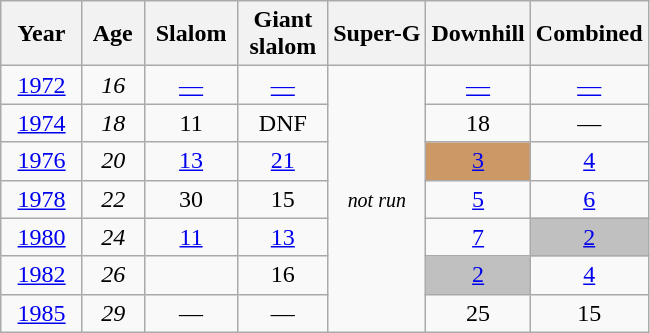<table class=wikitable style="text-align:center">
<tr>
<th>  Year  </th>
<th> Age </th>
<th> Slalom </th>
<th> Giant <br> slalom </th>
<th>Super-G</th>
<th>Downhill</th>
<th>Combined</th>
</tr>
<tr>
<td><a href='#'>1972</a></td>
<td><em>16</em></td>
<td><a href='#'>—</a></td>
<td><a href='#'>—</a></td>
<td rowspan=7><small><em>not run</em></small></td>
<td><a href='#'>—</a></td>
<td><a href='#'>—</a></td>
</tr>
<tr>
<td><a href='#'>1974</a></td>
<td><em>18</em></td>
<td>11</td>
<td>DNF</td>
<td>18</td>
<td>—</td>
</tr>
<tr>
<td><a href='#'>1976</a></td>
<td><em>20</em></td>
<td><a href='#'>13</a></td>
<td><a href='#'>21</a></td>
<td style="background:#c96;"><a href='#'>3</a></td>
<td><a href='#'>4</a></td>
</tr>
<tr>
<td><a href='#'>1978</a></td>
<td><em>22</em></td>
<td>30</td>
<td>15</td>
<td><a href='#'>5</a></td>
<td><a href='#'>6</a></td>
</tr>
<tr>
<td><a href='#'>1980</a></td>
<td><em>24</em></td>
<td><a href='#'>11</a></td>
<td><a href='#'>13</a></td>
<td><a href='#'>7</a></td>
<td style="background:silver;"><a href='#'>2</a></td>
</tr>
<tr>
<td><a href='#'>1982</a></td>
<td><em>26</em></td>
<td></td>
<td>16</td>
<td style="background:silver;"><a href='#'>2</a></td>
<td><a href='#'>4</a></td>
</tr>
<tr>
<td><a href='#'>1985</a></td>
<td><em>29</em></td>
<td>—</td>
<td>—</td>
<td>25</td>
<td>15</td>
</tr>
</table>
